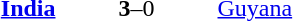<table>
<tr>
<th width=200></th>
<th width=100></th>
<th width=200></th>
</tr>
<tr>
<td align=right><strong><a href='#'>India</a> </strong></td>
<td align=center><strong>3</strong>–0</td>
<td> <a href='#'>Guyana</a></td>
</tr>
</table>
